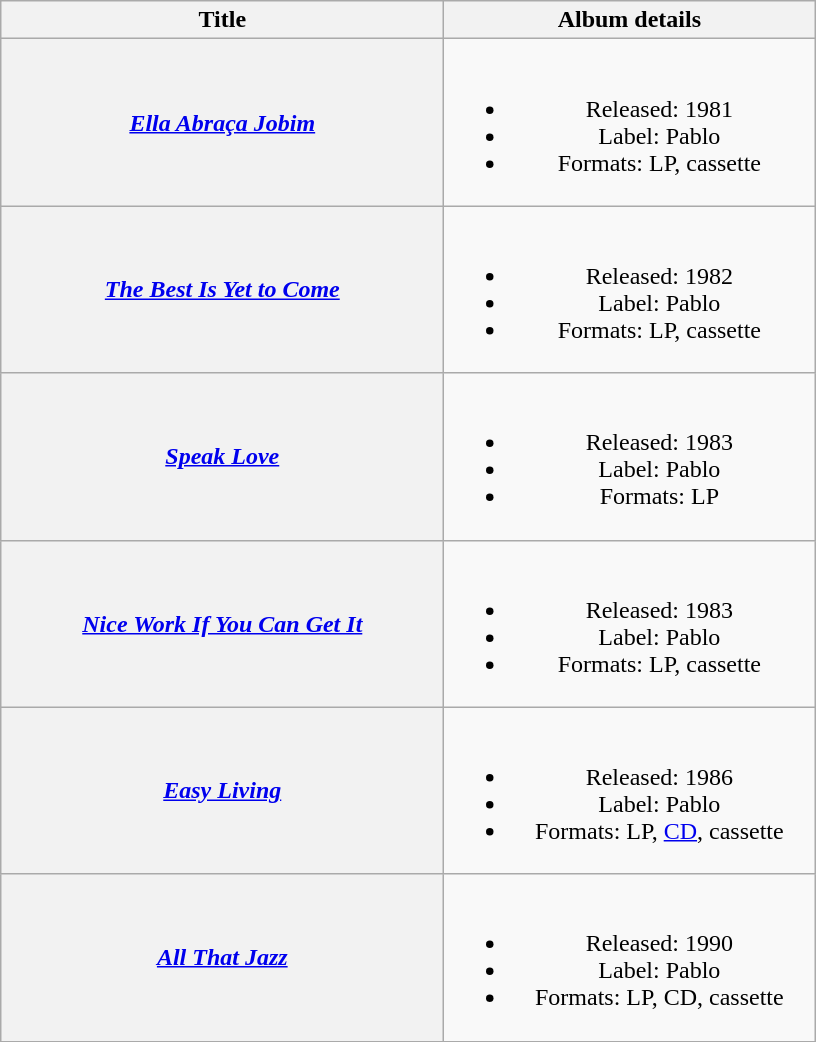<table class="wikitable plainrowheaders" style="text-align:center;">
<tr>
<th scope="col" style="width:18em;">Title</th>
<th scope="col" style="width:15em;">Album details</th>
</tr>
<tr>
<th scope="row"><em><a href='#'>Ella Abraça Jobim</a></em></th>
<td><br><ul><li>Released: 1981</li><li>Label: Pablo</li><li>Formats: LP, cassette</li></ul></td>
</tr>
<tr>
<th scope="row"><em><a href='#'>The Best Is Yet to Come</a></em></th>
<td><br><ul><li>Released: 1982</li><li>Label: Pablo</li><li>Formats: LP, cassette</li></ul></td>
</tr>
<tr>
<th scope="row"><em><a href='#'>Speak Love</a></em><br></th>
<td><br><ul><li>Released: 1983</li><li>Label: Pablo</li><li>Formats: LP</li></ul></td>
</tr>
<tr>
<th scope="row"><em><a href='#'>Nice Work If You Can Get It</a></em><br></th>
<td><br><ul><li>Released: 1983</li><li>Label: Pablo</li><li>Formats: LP, cassette</li></ul></td>
</tr>
<tr>
<th scope="row"><em><a href='#'>Easy Living</a></em><br></th>
<td><br><ul><li>Released: 1986</li><li>Label: Pablo</li><li>Formats: LP, <a href='#'>CD</a>, cassette</li></ul></td>
</tr>
<tr>
<th scope="row"><em><a href='#'>All That Jazz</a></em></th>
<td><br><ul><li>Released: 1990</li><li>Label: Pablo</li><li>Formats: LP, CD, cassette</li></ul></td>
</tr>
<tr>
</tr>
</table>
